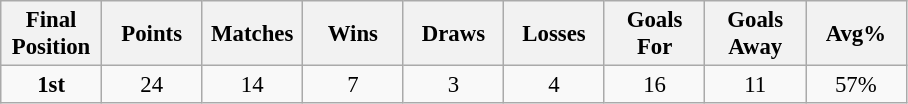<table class="wikitable" style="font-size: 95%; text-align: center;">
<tr>
<th width=60>Final Position</th>
<th width=60>Points</th>
<th width=60>Matches</th>
<th width=60>Wins</th>
<th width=60>Draws</th>
<th width=60>Losses</th>
<th width=60>Goals For</th>
<th width=60>Goals Away</th>
<th width=60>Avg%</th>
</tr>
<tr>
<td><strong>1st</strong></td>
<td>24</td>
<td>14</td>
<td>7</td>
<td>3</td>
<td>4</td>
<td>16</td>
<td>11</td>
<td>57%</td>
</tr>
</table>
